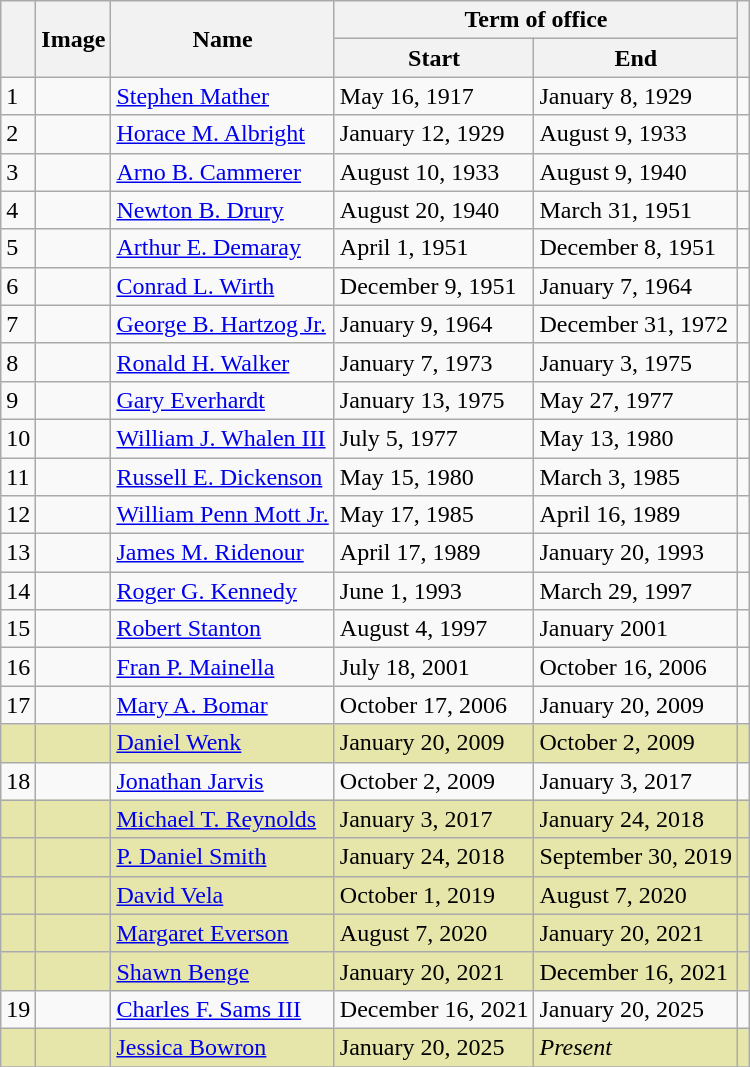<table class="wikitable">
<tr>
<th rowspan="2"></th>
<th rowspan="2">Image</th>
<th rowspan="2">Name</th>
<th colspan="2">Term of office</th>
<th rowspan="2"></th>
</tr>
<tr>
<th>Start</th>
<th>End</th>
</tr>
<tr>
<td>1</td>
<td></td>
<td><a href='#'>Stephen Mather</a></td>
<td>May 16, 1917</td>
<td>January 8, 1929</td>
<td></td>
</tr>
<tr>
<td>2</td>
<td></td>
<td><a href='#'>Horace M. Albright</a></td>
<td>January 12, 1929</td>
<td>August 9, 1933</td>
<td></td>
</tr>
<tr>
<td>3</td>
<td></td>
<td><a href='#'>Arno B. Cammerer</a></td>
<td>August 10, 1933</td>
<td>August 9, 1940</td>
<td></td>
</tr>
<tr>
<td>4</td>
<td></td>
<td><a href='#'>Newton B. Drury</a></td>
<td>August 20, 1940</td>
<td>March 31, 1951</td>
<td></td>
</tr>
<tr>
<td>5</td>
<td></td>
<td><a href='#'>Arthur E. Demaray</a></td>
<td>April 1, 1951</td>
<td>December 8, 1951</td>
<td></td>
</tr>
<tr>
<td>6</td>
<td></td>
<td><a href='#'>Conrad L. Wirth</a></td>
<td>December 9, 1951</td>
<td>January 7, 1964</td>
<td></td>
</tr>
<tr>
<td>7</td>
<td></td>
<td><a href='#'>George B. Hartzog Jr.</a></td>
<td>January 9, 1964</td>
<td>December 31, 1972</td>
<td></td>
</tr>
<tr>
<td>8</td>
<td></td>
<td><a href='#'>Ronald H. Walker</a></td>
<td>January 7, 1973</td>
<td>January 3, 1975</td>
<td></td>
</tr>
<tr>
<td>9</td>
<td></td>
<td><a href='#'>Gary Everhardt</a></td>
<td>January 13, 1975</td>
<td>May 27, 1977</td>
<td></td>
</tr>
<tr>
<td>10</td>
<td></td>
<td><a href='#'>William J. Whalen III</a></td>
<td>July 5, 1977</td>
<td>May 13, 1980</td>
<td></td>
</tr>
<tr>
<td>11</td>
<td></td>
<td><a href='#'>Russell E. Dickenson</a></td>
<td>May 15, 1980</td>
<td>March 3, 1985</td>
<td></td>
</tr>
<tr>
<td>12</td>
<td></td>
<td><a href='#'>William Penn Mott Jr.</a></td>
<td>May 17, 1985</td>
<td>April 16, 1989</td>
<td></td>
</tr>
<tr>
<td>13</td>
<td></td>
<td><a href='#'>James M. Ridenour</a></td>
<td>April 17, 1989</td>
<td>January 20, 1993</td>
<td></td>
</tr>
<tr>
<td>14</td>
<td></td>
<td><a href='#'>Roger G. Kennedy</a></td>
<td>June 1, 1993</td>
<td>March 29, 1997</td>
<td></td>
</tr>
<tr>
<td>15</td>
<td></td>
<td><a href='#'>Robert Stanton</a></td>
<td>August 4, 1997</td>
<td>January 2001</td>
<td></td>
</tr>
<tr>
<td>16</td>
<td></td>
<td><a href='#'>Fran P. Mainella</a></td>
<td>July 18, 2001</td>
<td>October 16, 2006</td>
<td></td>
</tr>
<tr>
<td>17</td>
<td></td>
<td><a href='#'>Mary A. Bomar</a></td>
<td>October 17, 2006</td>
<td>January 20, 2009</td>
<td></td>
</tr>
<tr bgcolor="#e6e6aa">
<td></td>
<td></td>
<td><a href='#'>Daniel Wenk</a></td>
<td>January 20, 2009</td>
<td>October 2, 2009</td>
<td></td>
</tr>
<tr>
<td>18</td>
<td></td>
<td><a href='#'>Jonathan Jarvis</a></td>
<td>October 2, 2009</td>
<td>January 3, 2017</td>
<td></td>
</tr>
<tr bgcolor="#e6e6aa">
<td></td>
<td></td>
<td><a href='#'>Michael T. Reynolds</a></td>
<td>January 3, 2017</td>
<td>January 24, 2018</td>
<td></td>
</tr>
<tr bgcolor="#e6e6aa">
<td></td>
<td></td>
<td><a href='#'>P. Daniel Smith</a></td>
<td>January 24, 2018</td>
<td>September 30, 2019</td>
<td></td>
</tr>
<tr bgcolor="#e6e6aa">
<td></td>
<td></td>
<td><a href='#'>David Vela</a></td>
<td>October 1, 2019</td>
<td>August 7, 2020</td>
<td></td>
</tr>
<tr bgcolor="#e6e6aa">
<td></td>
<td></td>
<td><a href='#'>Margaret Everson</a></td>
<td>August 7, 2020</td>
<td>January 20, 2021</td>
<td></td>
</tr>
<tr bgcolor="#e6e6aa">
<td></td>
<td></td>
<td><a href='#'>Shawn Benge</a></td>
<td>January 20, 2021</td>
<td>December 16, 2021</td>
<td></td>
</tr>
<tr>
<td>19</td>
<td></td>
<td><a href='#'>Charles F. Sams III</a></td>
<td>December 16, 2021</td>
<td>January 20, 2025</td>
<td></td>
</tr>
<tr bgcolor="#e6e6aa">
<td></td>
<td></td>
<td><a href='#'>Jessica Bowron</a></td>
<td>January 20, 2025</td>
<td><em>Present</em></td>
<td></td>
</tr>
<tr>
</tr>
</table>
